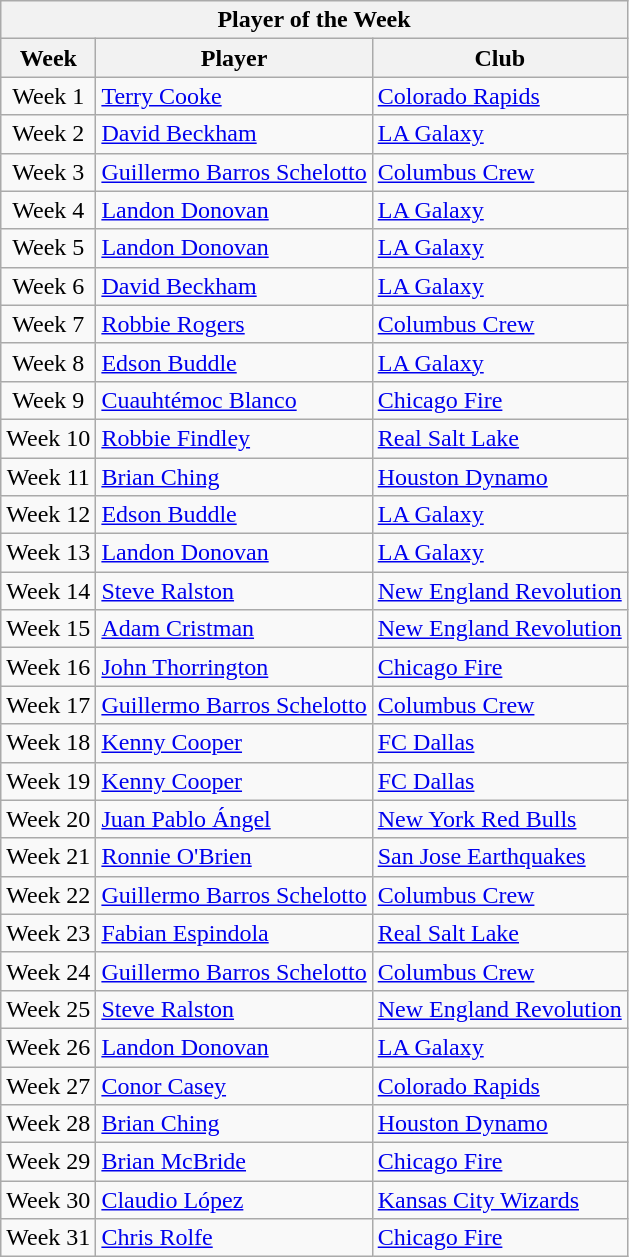<table class="wikitable collapsible collapsed">
<tr>
<th colspan="3">Player of the Week</th>
</tr>
<tr>
<th>Week</th>
<th>Player</th>
<th>Club</th>
</tr>
<tr>
<td align=center>Week 1</td>
<td> <a href='#'>Terry Cooke</a></td>
<td><a href='#'>Colorado Rapids</a></td>
</tr>
<tr>
<td align=center>Week 2</td>
<td> <a href='#'>David Beckham</a></td>
<td><a href='#'>LA Galaxy</a></td>
</tr>
<tr>
<td align=center>Week 3</td>
<td> <a href='#'>Guillermo Barros Schelotto</a></td>
<td><a href='#'>Columbus Crew</a></td>
</tr>
<tr>
<td align=center>Week 4</td>
<td> <a href='#'>Landon Donovan</a></td>
<td><a href='#'>LA Galaxy</a></td>
</tr>
<tr>
<td align=center>Week 5</td>
<td> <a href='#'>Landon Donovan</a></td>
<td><a href='#'>LA Galaxy</a></td>
</tr>
<tr>
<td align=center>Week 6</td>
<td> <a href='#'>David Beckham</a></td>
<td><a href='#'>LA Galaxy</a></td>
</tr>
<tr>
<td align=center>Week 7</td>
<td> <a href='#'>Robbie Rogers</a></td>
<td><a href='#'>Columbus Crew</a></td>
</tr>
<tr>
<td align=center>Week 8</td>
<td> <a href='#'>Edson Buddle</a></td>
<td><a href='#'>LA Galaxy</a></td>
</tr>
<tr>
<td align=center>Week 9</td>
<td> <a href='#'>Cuauhtémoc Blanco</a></td>
<td><a href='#'>Chicago Fire</a></td>
</tr>
<tr>
<td align=center>Week 10</td>
<td> <a href='#'>Robbie Findley</a></td>
<td><a href='#'>Real Salt Lake</a></td>
</tr>
<tr>
<td align=center>Week 11</td>
<td> <a href='#'>Brian Ching</a></td>
<td><a href='#'>Houston Dynamo</a></td>
</tr>
<tr>
<td align=center>Week 12</td>
<td> <a href='#'>Edson Buddle</a></td>
<td><a href='#'>LA Galaxy</a></td>
</tr>
<tr>
<td align=center>Week 13</td>
<td> <a href='#'>Landon Donovan</a></td>
<td><a href='#'>LA Galaxy</a></td>
</tr>
<tr>
<td align=center>Week 14</td>
<td> <a href='#'>Steve Ralston</a></td>
<td><a href='#'>New England Revolution</a></td>
</tr>
<tr>
<td align=center>Week 15</td>
<td> <a href='#'>Adam Cristman</a></td>
<td><a href='#'>New England Revolution</a></td>
</tr>
<tr>
<td align=center>Week 16</td>
<td> <a href='#'>John Thorrington</a></td>
<td><a href='#'>Chicago Fire</a></td>
</tr>
<tr>
<td align=center>Week 17</td>
<td> <a href='#'>Guillermo Barros Schelotto</a></td>
<td><a href='#'>Columbus Crew</a></td>
</tr>
<tr>
<td align=center>Week 18</td>
<td> <a href='#'>Kenny Cooper</a></td>
<td><a href='#'>FC Dallas</a></td>
</tr>
<tr>
<td align=center>Week 19</td>
<td> <a href='#'>Kenny Cooper</a></td>
<td><a href='#'>FC Dallas</a></td>
</tr>
<tr>
<td align=center>Week 20</td>
<td> <a href='#'>Juan Pablo Ángel</a></td>
<td><a href='#'>New York Red Bulls</a></td>
</tr>
<tr>
<td align=center>Week 21</td>
<td> <a href='#'>Ronnie O'Brien</a></td>
<td><a href='#'>San Jose Earthquakes</a></td>
</tr>
<tr>
<td align=center>Week 22</td>
<td> <a href='#'>Guillermo Barros Schelotto</a></td>
<td><a href='#'>Columbus Crew</a></td>
</tr>
<tr>
<td align=center>Week 23</td>
<td> <a href='#'>Fabian Espindola</a></td>
<td><a href='#'>Real Salt Lake</a></td>
</tr>
<tr>
<td align=center>Week 24</td>
<td> <a href='#'>Guillermo Barros Schelotto</a></td>
<td><a href='#'>Columbus Crew</a></td>
</tr>
<tr>
<td align=center>Week 25</td>
<td> <a href='#'>Steve Ralston</a></td>
<td><a href='#'>New England Revolution</a></td>
</tr>
<tr>
<td align=center>Week 26</td>
<td> <a href='#'>Landon Donovan</a></td>
<td><a href='#'>LA Galaxy</a></td>
</tr>
<tr>
<td align=center>Week 27</td>
<td> <a href='#'>Conor Casey</a></td>
<td><a href='#'>Colorado Rapids</a></td>
</tr>
<tr>
<td align=center>Week 28</td>
<td> <a href='#'>Brian Ching</a></td>
<td><a href='#'>Houston Dynamo</a></td>
</tr>
<tr>
<td align=center>Week 29</td>
<td> <a href='#'>Brian McBride</a></td>
<td><a href='#'>Chicago Fire</a></td>
</tr>
<tr>
<td align=center>Week 30</td>
<td> <a href='#'>Claudio López</a></td>
<td><a href='#'>Kansas City Wizards</a></td>
</tr>
<tr>
<td align=center>Week 31</td>
<td> <a href='#'>Chris Rolfe</a></td>
<td><a href='#'>Chicago Fire</a></td>
</tr>
</table>
